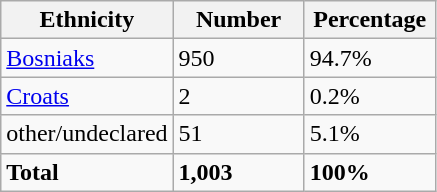<table class="wikitable">
<tr>
<th width="100px">Ethnicity</th>
<th width="80px">Number</th>
<th width="80px">Percentage</th>
</tr>
<tr>
<td><a href='#'>Bosniaks</a></td>
<td>950</td>
<td>94.7%</td>
</tr>
<tr>
<td><a href='#'>Croats</a></td>
<td>2</td>
<td>0.2%</td>
</tr>
<tr>
<td>other/undeclared</td>
<td>51</td>
<td>5.1%</td>
</tr>
<tr>
<td><strong>Total</strong></td>
<td><strong>1,003</strong></td>
<td><strong>100%</strong></td>
</tr>
</table>
